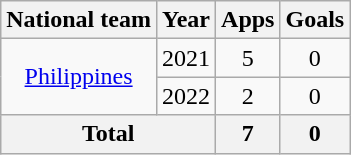<table class=wikitable style=text-align:center>
<tr>
<th>National team</th>
<th>Year</th>
<th>Apps</th>
<th>Goals</th>
</tr>
<tr>
<td rowspan="2"><a href='#'>Philippines</a></td>
<td>2021</td>
<td>5</td>
<td>0</td>
</tr>
<tr>
<td>2022</td>
<td>2</td>
<td>0</td>
</tr>
<tr>
<th colspan="2">Total</th>
<th>7</th>
<th>0</th>
</tr>
</table>
